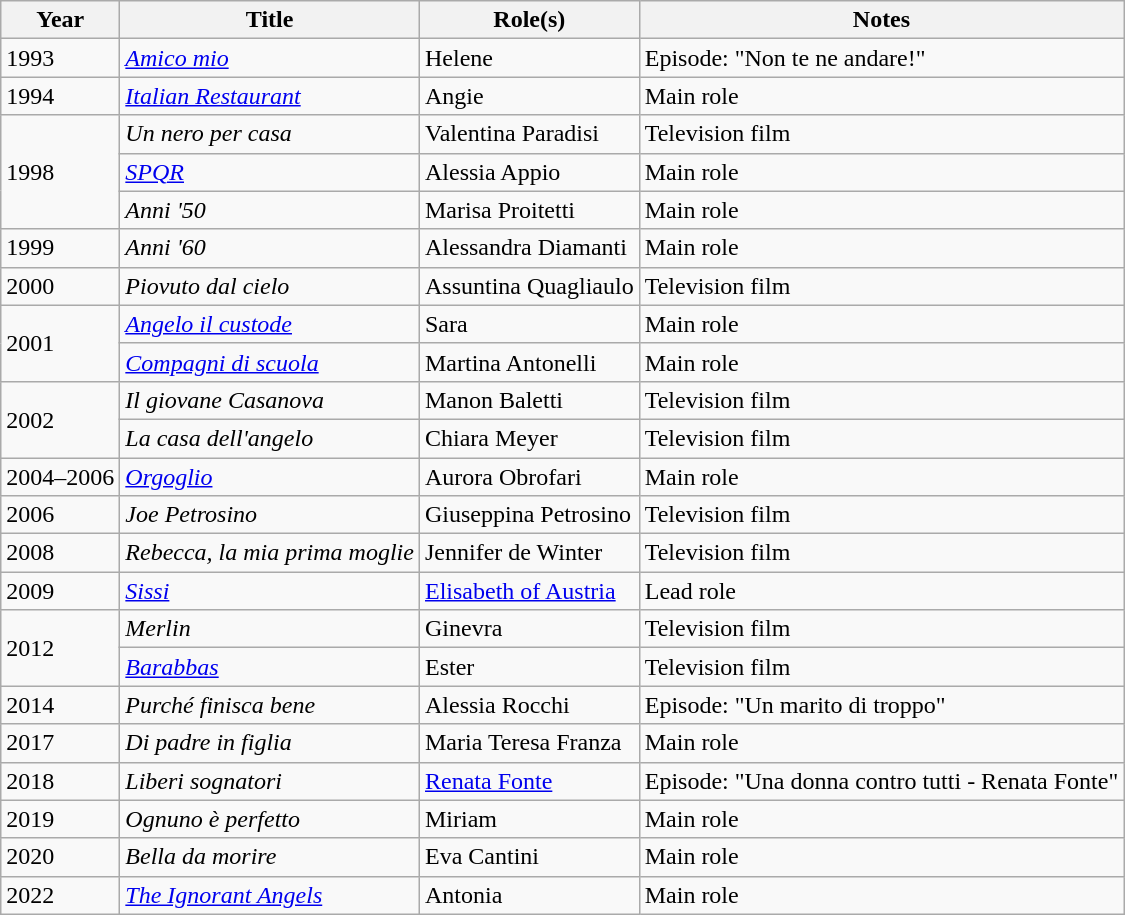<table class="wikitable plainrowheaders sortable">
<tr>
<th scope="col">Year</th>
<th scope="col">Title</th>
<th scope="col">Role(s)</th>
<th scope="col" class="unsortable">Notes</th>
</tr>
<tr>
<td>1993</td>
<td><em><a href='#'>Amico mio</a></em></td>
<td>Helene</td>
<td>Episode: "Non te ne andare!"</td>
</tr>
<tr>
<td>1994</td>
<td><em><a href='#'>Italian Restaurant</a></em></td>
<td>Angie</td>
<td>Main role</td>
</tr>
<tr>
<td rowspan="3">1998</td>
<td><em>Un nero per casa</em></td>
<td>Valentina Paradisi</td>
<td>Television film</td>
</tr>
<tr>
<td><em><a href='#'>SPQR</a></em></td>
<td>Alessia Appio</td>
<td>Main role</td>
</tr>
<tr>
<td><em>Anni '50</em></td>
<td>Marisa Proitetti</td>
<td>Main role</td>
</tr>
<tr>
<td>1999</td>
<td><em>Anni '60</em></td>
<td>Alessandra Diamanti</td>
<td>Main role</td>
</tr>
<tr>
<td>2000</td>
<td><em>Piovuto dal cielo</em></td>
<td>Assuntina Quagliaulo</td>
<td>Television film</td>
</tr>
<tr>
<td rowspan="2">2001</td>
<td><em><a href='#'>Angelo il custode</a></em></td>
<td>Sara</td>
<td>Main role</td>
</tr>
<tr>
<td><em><a href='#'>Compagni di scuola</a></em></td>
<td>Martina Antonelli</td>
<td>Main role</td>
</tr>
<tr>
<td rowspan="2">2002</td>
<td><em>Il giovane Casanova</em></td>
<td>Manon Baletti</td>
<td>Television film</td>
</tr>
<tr>
<td><em>La casa dell'angelo</em></td>
<td>Chiara Meyer</td>
<td>Television film</td>
</tr>
<tr>
<td>2004–2006</td>
<td><em><a href='#'>Orgoglio</a></em></td>
<td>Aurora Obrofari</td>
<td>Main role</td>
</tr>
<tr>
<td>2006</td>
<td><em>Joe Petrosino</em></td>
<td>Giuseppina Petrosino</td>
<td>Television film</td>
</tr>
<tr>
<td>2008</td>
<td><em>Rebecca, la mia prima moglie</em></td>
<td>Jennifer de Winter</td>
<td>Television film</td>
</tr>
<tr>
<td>2009</td>
<td><em><a href='#'>Sissi</a></em></td>
<td><a href='#'>Elisabeth of Austria</a></td>
<td>Lead role</td>
</tr>
<tr>
<td rowspan="2">2012</td>
<td><em>Merlin</em></td>
<td>Ginevra</td>
<td>Television film</td>
</tr>
<tr>
<td><em><a href='#'>Barabbas</a></em></td>
<td>Ester</td>
<td>Television film</td>
</tr>
<tr>
<td>2014</td>
<td><em>Purché finisca bene</em></td>
<td>Alessia Rocchi</td>
<td>Episode: "Un marito di troppo"</td>
</tr>
<tr>
<td>2017</td>
<td><em>Di padre in figlia</em></td>
<td>Maria Teresa Franza</td>
<td>Main role</td>
</tr>
<tr>
<td>2018</td>
<td><em>Liberi sognatori</em></td>
<td><a href='#'>Renata Fonte</a></td>
<td>Episode: "Una donna contro tutti - Renata Fonte"</td>
</tr>
<tr>
<td>2019</td>
<td><em>Ognuno è perfetto</em></td>
<td>Miriam</td>
<td>Main role</td>
</tr>
<tr>
<td>2020</td>
<td><em>Bella da morire</em></td>
<td>Eva Cantini</td>
<td>Main role</td>
</tr>
<tr>
<td>2022</td>
<td><em><a href='#'>The Ignorant Angels</a></em></td>
<td>Antonia</td>
<td>Main role</td>
</tr>
</table>
